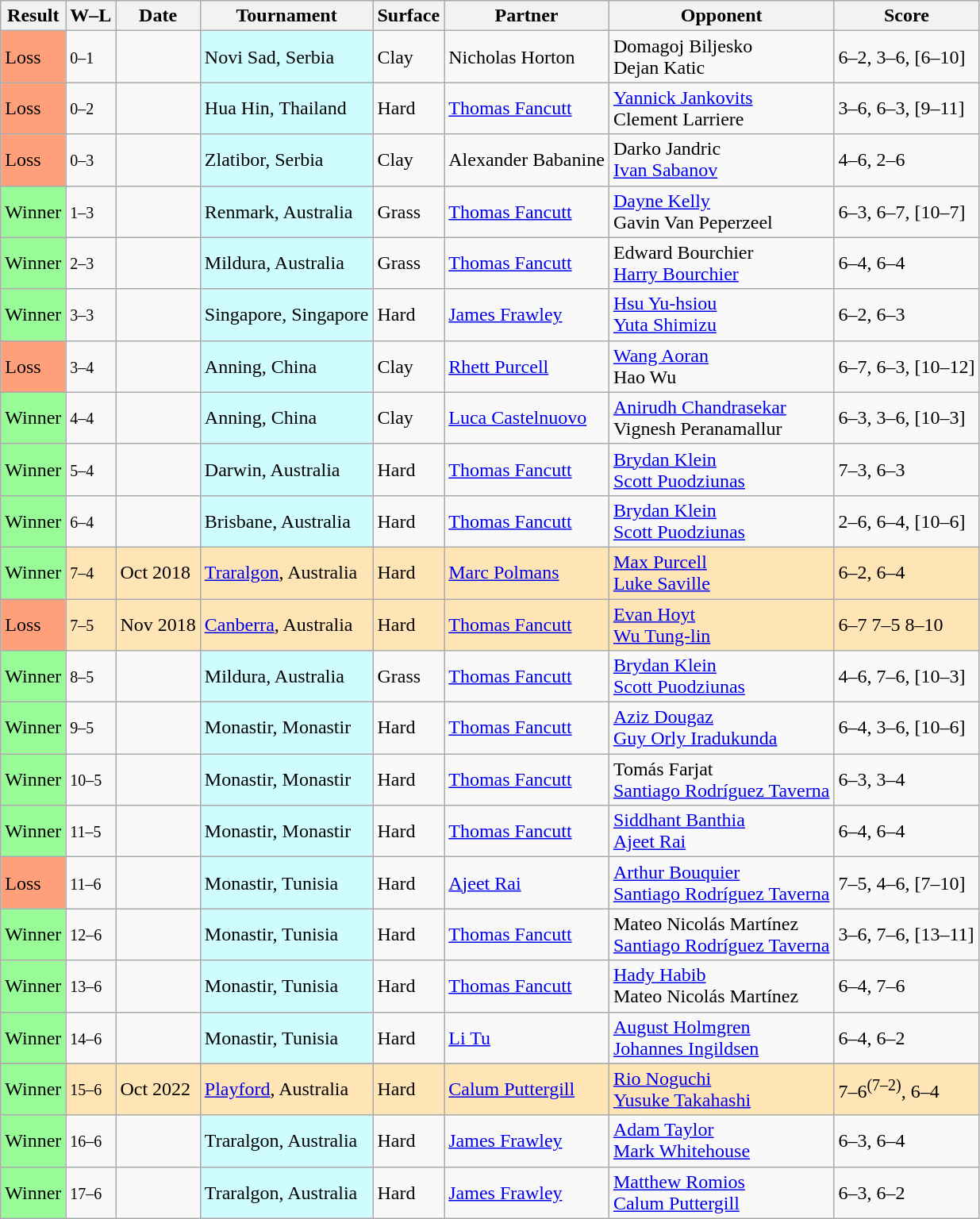<table class="sortable wikitable">
<tr>
<th>Result</th>
<th class="unsortable">W–L</th>
<th>Date</th>
<th>Tournament</th>
<th>Surface</th>
<th>Partner</th>
<th>Opponent</th>
<th class="unsortable">Score</th>
</tr>
<tr>
<td bgcolor=FFA07A>Loss</td>
<td><small>0–1</small></td>
<td></td>
<td bgcolor=cffcff>Novi Sad, Serbia</td>
<td>Clay</td>
<td> Nicholas Horton</td>
<td> Domagoj Biljesko<br> Dejan Katic</td>
<td>6–2, 3–6, [6–10]</td>
</tr>
<tr>
<td bgcolor=FFA07A>Loss</td>
<td><small>0–2</small></td>
<td></td>
<td bgcolor=cffcff>Hua Hin, Thailand</td>
<td>Hard</td>
<td> <a href='#'>Thomas Fancutt</a></td>
<td> <a href='#'>Yannick Jankovits</a><br> Clement Larriere</td>
<td>3–6, 6–3, [9–11]</td>
</tr>
<tr>
<td bgcolor=FFA07A>Loss</td>
<td><small>0–3</small></td>
<td></td>
<td bgcolor=cffcff>Zlatibor, Serbia</td>
<td>Clay</td>
<td> Alexander Babanine</td>
<td> Darko Jandric<br> <a href='#'>Ivan Sabanov</a></td>
<td>4–6, 2–6</td>
</tr>
<tr>
<td style="background:#98FB98">Winner</td>
<td><small>1–3</small></td>
<td></td>
<td bgcolor=cffcff>Renmark, Australia</td>
<td>Grass</td>
<td> <a href='#'>Thomas Fancutt</a></td>
<td> <a href='#'>Dayne Kelly</a><br> Gavin Van Peperzeel</td>
<td>6–3, 6–7, [10–7]</td>
</tr>
<tr>
<td style="background:#98FB98">Winner</td>
<td><small>2–3</small></td>
<td></td>
<td bgcolor=cffcff>Mildura, Australia</td>
<td>Grass</td>
<td> <a href='#'>Thomas Fancutt</a></td>
<td> Edward Bourchier<br> <a href='#'>Harry Bourchier</a></td>
<td>6–4, 6–4</td>
</tr>
<tr>
<td style="background:#98FB98">Winner</td>
<td><small>3–3</small></td>
<td></td>
<td bgcolor=cffcff>Singapore, Singapore</td>
<td>Hard</td>
<td> <a href='#'>James Frawley</a></td>
<td> <a href='#'>Hsu Yu-hsiou</a><br> <a href='#'>Yuta Shimizu</a></td>
<td>6–2, 6–3</td>
</tr>
<tr>
<td bgcolor=FFA07A>Loss</td>
<td><small>3–4</small></td>
<td></td>
<td bgcolor=cffcff>Anning, China</td>
<td>Clay</td>
<td> <a href='#'>Rhett Purcell</a></td>
<td> <a href='#'>Wang Aoran</a><br> Hao Wu</td>
<td>6–7, 6–3, [10–12]</td>
</tr>
<tr>
<td style="background:#98FB98">Winner</td>
<td><small>4–4</small></td>
<td></td>
<td bgcolor=cffcff>Anning, China</td>
<td>Clay</td>
<td> <a href='#'>Luca Castelnuovo</a></td>
<td> <a href='#'>Anirudh Chandrasekar</a><br> Vignesh Peranamallur</td>
<td>6–3, 3–6, [10–3]</td>
</tr>
<tr>
<td style="background:#98FB98">Winner</td>
<td><small>5–4</small></td>
<td></td>
<td bgcolor=cffcff>Darwin, Australia</td>
<td>Hard</td>
<td> <a href='#'>Thomas Fancutt</a></td>
<td> <a href='#'>Brydan Klein</a><br> <a href='#'>Scott Puodziunas</a></td>
<td>7–3, 6–3</td>
</tr>
<tr>
<td style="background:#98FB98">Winner</td>
<td><small>6–4</small></td>
<td></td>
<td bgcolor=cffcff>Brisbane, Australia</td>
<td>Hard</td>
<td> <a href='#'>Thomas Fancutt</a></td>
<td> <a href='#'>Brydan Klein</a><br> <a href='#'>Scott Puodziunas</a></td>
<td>2–6, 6–4, [10–6]</td>
</tr>
<tr bgcolor=moccasin>
<td style="background:#98FB98">Winner</td>
<td><small>7–4</small></td>
<td>Oct 2018</td>
<td><a href='#'>Traralgon</a>, Australia</td>
<td>Hard</td>
<td> <a href='#'>Marc Polmans</a></td>
<td> <a href='#'>Max Purcell</a><br> <a href='#'>Luke Saville</a></td>
<td>6–2, 6–4</td>
</tr>
<tr bgcolor=moccasin>
<td style="background:#ffa07a;">Loss</td>
<td><small>7–5</small></td>
<td>Nov 2018</td>
<td><a href='#'>Canberra</a>, Australia</td>
<td>Hard</td>
<td> <a href='#'>Thomas Fancutt</a></td>
<td> <a href='#'>Evan Hoyt</a><br> <a href='#'>Wu Tung-lin</a></td>
<td>6–7 7–5 8–10</td>
</tr>
<tr>
<td style="background:#98FB98">Winner</td>
<td><small>8–5</small></td>
<td></td>
<td bgcolor=cffcff>Mildura, Australia</td>
<td>Grass</td>
<td> <a href='#'>Thomas Fancutt</a></td>
<td> <a href='#'>Brydan Klein</a><br> <a href='#'>Scott Puodziunas</a></td>
<td>4–6, 7–6, [10–3]</td>
</tr>
<tr>
<td style="background:#98FB98">Winner</td>
<td><small>9–5</small></td>
<td></td>
<td bgcolor=cffcff>Monastir, Monastir</td>
<td>Hard</td>
<td> <a href='#'>Thomas Fancutt</a></td>
<td> <a href='#'>Aziz Dougaz</a> <br> <a href='#'>Guy Orly Iradukunda</a></td>
<td>6–4, 3–6, [10–6]</td>
</tr>
<tr>
<td style="background:#98FB98">Winner</td>
<td><small>10–5</small></td>
<td></td>
<td bgcolor=cffcff>Monastir, Monastir</td>
<td>Hard</td>
<td> <a href='#'>Thomas Fancutt</a></td>
<td> Tomás Farjat <br> <a href='#'>Santiago Rodríguez Taverna</a></td>
<td>6–3, 3–4</td>
</tr>
<tr>
<td style="background:#98FB98">Winner</td>
<td><small>11–5</small></td>
<td></td>
<td bgcolor=cffcff>Monastir, Monastir</td>
<td>Hard</td>
<td> <a href='#'>Thomas Fancutt</a></td>
<td> <a href='#'>Siddhant Banthia</a> <br> <a href='#'>Ajeet Rai</a></td>
<td>6–4, 6–4</td>
</tr>
<tr>
<td style="background:#ffa07a;">Loss</td>
<td><small>11–6</small></td>
<td></td>
<td bgcolor=cffcff>Monastir, Tunisia</td>
<td>Hard</td>
<td> <a href='#'>Ajeet Rai</a></td>
<td> <a href='#'>Arthur Bouquier</a>  <br> <a href='#'>Santiago Rodríguez Taverna</a></td>
<td>7–5, 4–6, [7–10]</td>
</tr>
<tr>
<td style="background:#98FB98">Winner</td>
<td><small>12–6</small></td>
<td></td>
<td bgcolor=cffcff>Monastir, Tunisia</td>
<td>Hard</td>
<td> <a href='#'>Thomas Fancutt</a></td>
<td> Mateo Nicolás Martínez <br> <a href='#'>Santiago Rodríguez Taverna</a></td>
<td>3–6, 7–6, [13–11]</td>
</tr>
<tr>
<td style="background:#98FB98">Winner</td>
<td><small>13–6</small></td>
<td></td>
<td bgcolor=cffcff>Monastir, Tunisia</td>
<td>Hard</td>
<td> <a href='#'>Thomas Fancutt</a></td>
<td> <a href='#'>Hady Habib</a>  <br> Mateo Nicolás Martínez</td>
<td>6–4, 7–6</td>
</tr>
<tr>
<td style="background:#98FB98">Winner</td>
<td><small>14–6</small></td>
<td></td>
<td bgcolor=cffcff>Monastir, Tunisia</td>
<td>Hard</td>
<td> <a href='#'>Li Tu</a></td>
<td> <a href='#'>August Holmgren</a> <br> <a href='#'>Johannes Ingildsen</a></td>
<td>6–4, 6–2</td>
</tr>
<tr>
</tr>
<tr bgcolor=moccasin>
<td style="background:#98FB98">Winner</td>
<td><small>15–6</small></td>
<td>Oct 2022</td>
<td><a href='#'>Playford</a>, Australia</td>
<td>Hard</td>
<td> <a href='#'>Calum Puttergill</a></td>
<td> <a href='#'>Rio Noguchi</a><br> <a href='#'>Yusuke Takahashi</a></td>
<td>7–6<sup>(7–2)</sup>, 6–4</td>
</tr>
<tr>
<td style="background:#98FB98">Winner</td>
<td><small>16–6</small></td>
<td></td>
<td bgcolor=cffcff>Traralgon, Australia</td>
<td>Hard</td>
<td> <a href='#'>James Frawley</a></td>
<td> <a href='#'>Adam Taylor</a> <br> <a href='#'>Mark Whitehouse</a></td>
<td>6–3, 6–4</td>
</tr>
<tr>
<td style="background:#98FB98">Winner</td>
<td><small>17–6</small></td>
<td></td>
<td bgcolor=cffcff>Traralgon, Australia</td>
<td>Hard</td>
<td> <a href='#'>James Frawley</a></td>
<td> <a href='#'>Matthew Romios</a> <br> <a href='#'>Calum Puttergill</a></td>
<td>6–3, 6–2</td>
</tr>
</table>
